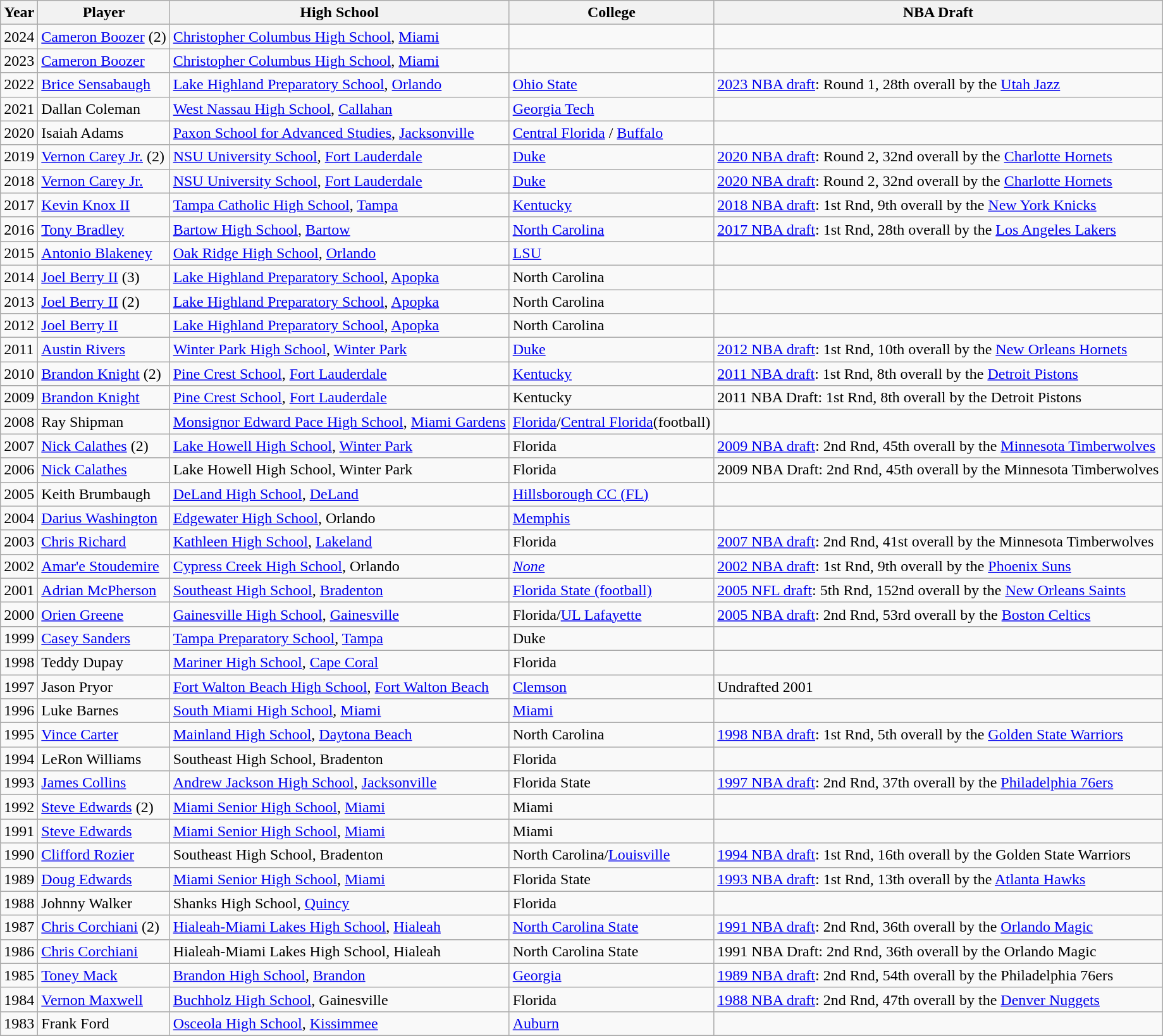<table class="wikitable sortable">
<tr>
<th>Year</th>
<th>Player</th>
<th>High School</th>
<th>College</th>
<th>NBA Draft</th>
</tr>
<tr>
<td>2024</td>
<td><a href='#'>Cameron Boozer</a> (2)</td>
<td><a href='#'>Christopher Columbus High School</a>, <a href='#'>Miami</a></td>
<td></td>
<td></td>
</tr>
<tr>
<td>2023</td>
<td><a href='#'>Cameron Boozer</a></td>
<td><a href='#'>Christopher Columbus High School</a>, <a href='#'>Miami</a></td>
<td></td>
<td></td>
</tr>
<tr>
<td>2022</td>
<td><a href='#'>Brice Sensabaugh</a></td>
<td><a href='#'>Lake Highland Preparatory School</a>, <a href='#'>Orlando</a></td>
<td><a href='#'>Ohio State</a></td>
<td><a href='#'>2023 NBA draft</a>: Round 1, 28th overall by the <a href='#'>Utah Jazz</a></td>
</tr>
<tr>
<td>2021</td>
<td>Dallan Coleman</td>
<td><a href='#'>West Nassau High School</a>, <a href='#'>Callahan</a></td>
<td><a href='#'>Georgia Tech</a></td>
<td></td>
</tr>
<tr>
<td>2020</td>
<td>Isaiah Adams</td>
<td><a href='#'>Paxon School for Advanced Studies</a>, <a href='#'>Jacksonville</a></td>
<td><a href='#'>Central Florida</a> / <a href='#'>Buffalo</a></td>
<td></td>
</tr>
<tr>
<td>2019</td>
<td><a href='#'>Vernon Carey Jr.</a> (2)</td>
<td><a href='#'>NSU University School</a>, <a href='#'>Fort Lauderdale</a></td>
<td><a href='#'>Duke</a></td>
<td><a href='#'>2020 NBA draft</a>: Round 2, 32nd overall by the <a href='#'>Charlotte Hornets</a></td>
</tr>
<tr>
<td>2018</td>
<td><a href='#'>Vernon Carey Jr.</a></td>
<td><a href='#'>NSU University School</a>, <a href='#'>Fort Lauderdale</a></td>
<td><a href='#'>Duke</a></td>
<td><a href='#'>2020 NBA draft</a>: Round 2, 32nd overall by the <a href='#'>Charlotte Hornets</a></td>
</tr>
<tr>
<td>2017</td>
<td><a href='#'>Kevin Knox II</a></td>
<td><a href='#'>Tampa Catholic High School</a>, <a href='#'>Tampa</a></td>
<td><a href='#'>Kentucky</a></td>
<td><a href='#'>2018 NBA draft</a>: 1st Rnd, 9th overall by the <a href='#'>New York Knicks</a></td>
</tr>
<tr>
<td>2016</td>
<td><a href='#'>Tony Bradley</a></td>
<td><a href='#'>Bartow High School</a>, <a href='#'>Bartow</a></td>
<td><a href='#'>North Carolina</a></td>
<td><a href='#'>2017 NBA draft</a>: 1st Rnd, 28th overall by the <a href='#'>Los Angeles Lakers</a></td>
</tr>
<tr>
<td>2015</td>
<td><a href='#'>Antonio Blakeney</a></td>
<td><a href='#'>Oak Ridge High School</a>, <a href='#'>Orlando</a></td>
<td><a href='#'>LSU</a></td>
<td></td>
</tr>
<tr>
<td>2014</td>
<td><a href='#'>Joel Berry II</a> (3)</td>
<td><a href='#'>Lake Highland Preparatory School</a>, <a href='#'>Apopka</a></td>
<td>North Carolina</td>
<td></td>
</tr>
<tr>
<td>2013</td>
<td><a href='#'>Joel Berry II</a> (2)</td>
<td><a href='#'>Lake Highland Preparatory School</a>, <a href='#'>Apopka</a></td>
<td>North Carolina</td>
<td></td>
</tr>
<tr>
<td>2012</td>
<td><a href='#'>Joel Berry II</a></td>
<td><a href='#'>Lake Highland Preparatory School</a>, <a href='#'>Apopka</a></td>
<td>North Carolina</td>
<td></td>
</tr>
<tr>
<td>2011</td>
<td><a href='#'>Austin Rivers</a></td>
<td><a href='#'>Winter Park High School</a>, <a href='#'>Winter Park</a></td>
<td><a href='#'>Duke</a></td>
<td><a href='#'>2012 NBA draft</a>: 1st Rnd, 10th overall by the <a href='#'>New Orleans Hornets</a></td>
</tr>
<tr>
<td>2010</td>
<td><a href='#'>Brandon Knight</a> (2)</td>
<td><a href='#'>Pine Crest School</a>, <a href='#'>Fort Lauderdale</a></td>
<td><a href='#'>Kentucky</a></td>
<td><a href='#'>2011 NBA draft</a>: 1st Rnd, 8th overall by the <a href='#'>Detroit Pistons</a></td>
</tr>
<tr>
<td>2009</td>
<td><a href='#'>Brandon Knight</a></td>
<td><a href='#'>Pine Crest School</a>, <a href='#'>Fort Lauderdale</a></td>
<td>Kentucky</td>
<td>2011 NBA Draft: 1st Rnd, 8th overall by the Detroit Pistons</td>
</tr>
<tr>
<td>2008</td>
<td>Ray Shipman</td>
<td><a href='#'>Monsignor Edward Pace High School</a>, <a href='#'>Miami Gardens</a></td>
<td><a href='#'>Florida</a>/<a href='#'>Central Florida</a>(football)</td>
<td></td>
</tr>
<tr>
<td>2007</td>
<td><a href='#'>Nick Calathes</a> (2)</td>
<td><a href='#'>Lake Howell High School</a>, <a href='#'>Winter Park</a></td>
<td>Florida</td>
<td><a href='#'>2009 NBA draft</a>: 2nd Rnd, 45th overall by the <a href='#'>Minnesota Timberwolves</a></td>
</tr>
<tr>
<td>2006</td>
<td><a href='#'>Nick Calathes</a></td>
<td>Lake Howell High School, Winter Park</td>
<td>Florida</td>
<td>2009 NBA Draft: 2nd Rnd, 45th overall by the Minnesota Timberwolves</td>
</tr>
<tr>
<td>2005</td>
<td>Keith Brumbaugh</td>
<td><a href='#'>DeLand High School</a>, <a href='#'>DeLand</a></td>
<td><a href='#'>Hillsborough CC (FL)</a></td>
<td></td>
</tr>
<tr>
<td>2004</td>
<td><a href='#'>Darius Washington</a></td>
<td><a href='#'>Edgewater High School</a>, Orlando</td>
<td><a href='#'>Memphis</a></td>
<td></td>
</tr>
<tr>
<td>2003</td>
<td><a href='#'>Chris Richard</a></td>
<td><a href='#'>Kathleen High School</a>, <a href='#'>Lakeland</a></td>
<td>Florida</td>
<td><a href='#'>2007 NBA draft</a>: 2nd Rnd, 41st overall by the Minnesota Timberwolves</td>
</tr>
<tr>
<td>2002</td>
<td><a href='#'>Amar'e Stoudemire</a></td>
<td><a href='#'>Cypress Creek High School</a>, Orlando</td>
<td><em><a href='#'>None</a></em></td>
<td><a href='#'>2002 NBA draft</a>: 1st Rnd, 9th overall by the <a href='#'>Phoenix Suns</a></td>
</tr>
<tr>
<td>2001</td>
<td><a href='#'>Adrian McPherson</a></td>
<td><a href='#'>Southeast High School</a>, <a href='#'>Bradenton</a></td>
<td><a href='#'>Florida State (football)</a></td>
<td><a href='#'>2005 NFL draft</a>: 5th Rnd, 152nd overall by the <a href='#'>New Orleans Saints</a></td>
</tr>
<tr>
<td>2000</td>
<td><a href='#'>Orien Greene</a></td>
<td><a href='#'>Gainesville High School</a>, <a href='#'>Gainesville</a></td>
<td>Florida/<a href='#'>UL Lafayette</a></td>
<td><a href='#'>2005 NBA draft</a>: 2nd Rnd, 53rd overall by the <a href='#'>Boston Celtics</a></td>
</tr>
<tr>
<td>1999</td>
<td><a href='#'>Casey Sanders</a></td>
<td><a href='#'>Tampa Preparatory School</a>, <a href='#'>Tampa</a></td>
<td>Duke</td>
<td></td>
</tr>
<tr>
<td>1998</td>
<td>Teddy Dupay</td>
<td><a href='#'>Mariner High School</a>, <a href='#'>Cape Coral</a></td>
<td>Florida</td>
<td></td>
</tr>
<tr>
<td>1997</td>
<td>Jason Pryor</td>
<td><a href='#'>Fort Walton Beach High School</a>, <a href='#'>Fort Walton Beach</a></td>
<td><a href='#'>Clemson</a></td>
<td>Undrafted 2001</td>
</tr>
<tr>
<td>1996</td>
<td>Luke Barnes</td>
<td><a href='#'>South Miami High School</a>, <a href='#'>Miami</a></td>
<td><a href='#'>Miami</a></td>
<td></td>
</tr>
<tr>
<td>1995</td>
<td><a href='#'>Vince Carter</a></td>
<td><a href='#'>Mainland High School</a>, <a href='#'>Daytona Beach</a></td>
<td>North Carolina</td>
<td><a href='#'>1998 NBA draft</a>: 1st Rnd, 5th overall by the <a href='#'>Golden State Warriors</a></td>
</tr>
<tr>
<td>1994</td>
<td>LeRon Williams</td>
<td>Southeast High School, Bradenton</td>
<td>Florida</td>
<td></td>
</tr>
<tr>
<td>1993</td>
<td><a href='#'>James Collins</a></td>
<td><a href='#'>Andrew Jackson High School</a>, <a href='#'>Jacksonville</a></td>
<td>Florida State</td>
<td><a href='#'>1997 NBA draft</a>: 2nd Rnd, 37th overall by the <a href='#'>Philadelphia 76ers</a></td>
</tr>
<tr>
<td>1992</td>
<td><a href='#'>Steve Edwards</a> (2)</td>
<td><a href='#'>Miami Senior High School</a>, <a href='#'>Miami</a></td>
<td>Miami</td>
<td></td>
</tr>
<tr>
<td>1991</td>
<td><a href='#'>Steve Edwards</a></td>
<td><a href='#'>Miami Senior High School</a>, <a href='#'>Miami</a></td>
<td>Miami</td>
<td></td>
</tr>
<tr>
<td>1990</td>
<td><a href='#'>Clifford Rozier</a></td>
<td>Southeast High School, Bradenton</td>
<td>North Carolina/<a href='#'>Louisville</a></td>
<td><a href='#'>1994 NBA draft</a>: 1st Rnd, 16th overall by the Golden State Warriors</td>
</tr>
<tr>
<td>1989</td>
<td><a href='#'>Doug Edwards</a></td>
<td><a href='#'>Miami Senior High School</a>, <a href='#'>Miami</a></td>
<td>Florida State</td>
<td><a href='#'>1993 NBA draft</a>: 1st Rnd, 13th overall by the <a href='#'>Atlanta Hawks</a></td>
</tr>
<tr>
<td>1988</td>
<td>Johnny Walker</td>
<td>Shanks High School, <a href='#'>Quincy</a></td>
<td>Florida</td>
<td></td>
</tr>
<tr>
<td>1987</td>
<td><a href='#'>Chris Corchiani</a> (2)</td>
<td><a href='#'>Hialeah-Miami Lakes High School</a>, <a href='#'>Hialeah</a></td>
<td><a href='#'>North Carolina State</a></td>
<td><a href='#'>1991 NBA draft</a>: 2nd Rnd, 36th overall by the <a href='#'>Orlando Magic</a></td>
</tr>
<tr>
<td>1986</td>
<td><a href='#'>Chris Corchiani</a></td>
<td>Hialeah-Miami Lakes High School, Hialeah</td>
<td>North Carolina State</td>
<td>1991 NBA Draft: 2nd Rnd, 36th overall by the Orlando Magic</td>
</tr>
<tr>
<td>1985</td>
<td><a href='#'>Toney Mack</a></td>
<td><a href='#'>Brandon High School</a>, <a href='#'>Brandon</a></td>
<td><a href='#'>Georgia</a></td>
<td><a href='#'>1989 NBA draft</a>: 2nd Rnd, 54th overall by the Philadelphia 76ers</td>
</tr>
<tr>
<td>1984</td>
<td><a href='#'>Vernon Maxwell</a></td>
<td><a href='#'>Buchholz High School</a>, Gainesville</td>
<td>Florida</td>
<td><a href='#'>1988 NBA draft</a>: 2nd Rnd, 47th overall by the <a href='#'>Denver Nuggets</a></td>
</tr>
<tr>
<td>1983</td>
<td>Frank Ford</td>
<td><a href='#'>Osceola High School</a>, <a href='#'>Kissimmee</a></td>
<td><a href='#'>Auburn</a></td>
<td></td>
</tr>
<tr>
</tr>
</table>
